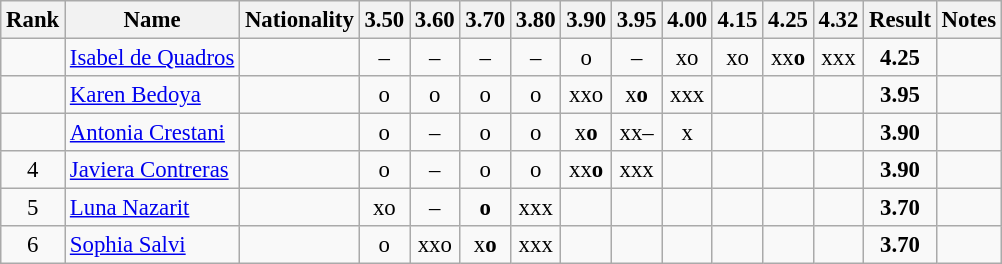<table class="wikitable sortable" style="text-align:center;font-size:95%">
<tr>
<th>Rank</th>
<th>Name</th>
<th>Nationality</th>
<th>3.50</th>
<th>3.60</th>
<th>3.70</th>
<th>3.80</th>
<th>3.90</th>
<th>3.95</th>
<th>4.00</th>
<th>4.15</th>
<th>4.25</th>
<th>4.32</th>
<th>Result</th>
<th>Notes</th>
</tr>
<tr>
<td></td>
<td align=left><a href='#'>Isabel de Quadros</a></td>
<td align=left></td>
<td>–</td>
<td>–</td>
<td>–</td>
<td>–</td>
<td>o</td>
<td>–</td>
<td>xo</td>
<td>xo</td>
<td>xx<strong>o</strong></td>
<td>xxx</td>
<td><strong>4.25</strong></td>
<td></td>
</tr>
<tr>
<td></td>
<td align=left><a href='#'>Karen Bedoya</a></td>
<td align=left></td>
<td>o</td>
<td>o</td>
<td>o</td>
<td>o</td>
<td>xxo</td>
<td>x<strong>o</strong></td>
<td>xxx</td>
<td></td>
<td></td>
<td></td>
<td><strong>3.95</strong></td>
<td></td>
</tr>
<tr>
<td></td>
<td align=left><a href='#'>Antonia Crestani</a></td>
<td align=left></td>
<td>o</td>
<td>–</td>
<td>o</td>
<td>o</td>
<td>x<strong>o</strong></td>
<td>xx–</td>
<td>x</td>
<td></td>
<td></td>
<td></td>
<td><strong>3.90</strong></td>
<td></td>
</tr>
<tr>
<td>4</td>
<td align=left><a href='#'>Javiera Contreras</a></td>
<td align=left></td>
<td>o</td>
<td>–</td>
<td>o</td>
<td>o</td>
<td>xx<strong>o</strong></td>
<td>xxx</td>
<td></td>
<td></td>
<td></td>
<td></td>
<td><strong>3.90</strong></td>
<td></td>
</tr>
<tr>
<td>5</td>
<td align=left><a href='#'>Luna Nazarit</a></td>
<td align=left></td>
<td>xo</td>
<td>–</td>
<td><strong>o</strong></td>
<td>xxx</td>
<td></td>
<td></td>
<td></td>
<td></td>
<td></td>
<td></td>
<td><strong>3.70</strong></td>
<td></td>
</tr>
<tr>
<td>6</td>
<td align=left><a href='#'>Sophia Salvi</a></td>
<td align=left></td>
<td>o</td>
<td>xxo</td>
<td>x<strong>o</strong></td>
<td>xxx</td>
<td></td>
<td></td>
<td></td>
<td></td>
<td></td>
<td></td>
<td><strong>3.70</strong></td>
<td></td>
</tr>
</table>
